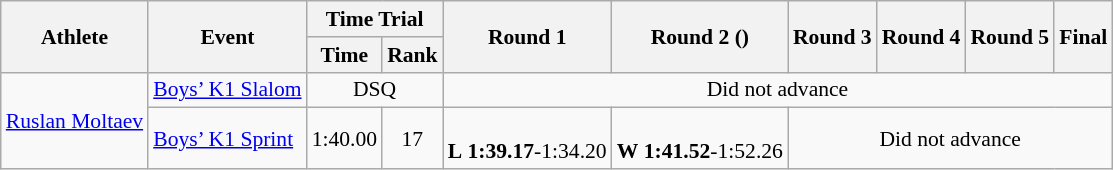<table class="wikitable" border="1" style="font-size:90%">
<tr>
<th rowspan=2>Athlete</th>
<th rowspan=2>Event</th>
<th colspan=2>Time Trial</th>
<th rowspan=2>Round 1</th>
<th rowspan=2>Round 2 ()</th>
<th rowspan=2>Round 3</th>
<th rowspan=2>Round 4</th>
<th rowspan=2>Round 5</th>
<th rowspan=2>Final</th>
</tr>
<tr>
<th>Time</th>
<th>Rank</th>
</tr>
<tr>
<td rowspan=2><a href='#'>Ruslan Moltaev</a></td>
<td><a href='#'>Boys’ K1 Slalom</a></td>
<td align=center colspan=2>DSQ</td>
<td align=center colspan=6>Did not advance</td>
</tr>
<tr>
<td><a href='#'>Boys’ K1 Sprint</a></td>
<td align=center>1:40.00</td>
<td align=center>17</td>
<td align=center><br><strong>L</strong> <strong>1:39.17</strong>-1:34.20</td>
<td align=center><br><strong>W</strong> <strong>1:41.52</strong>-1:52.26</td>
<td align=center colspan=4>Did not advance</td>
</tr>
</table>
